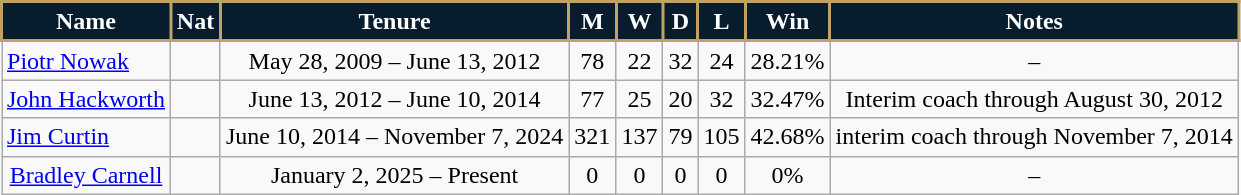<table class="wikitable" style="text-align:center">
<tr>
<th style="background:#071C2C; color:#FFF; border:2px solid #BEA367;">Name</th>
<th style="background:#071C2C; color:#FFF; border:2px solid #BEA367;">Nat</th>
<th style="background:#071C2C; color:#FFF; border:2px solid #BEA367;">Tenure</th>
<th style="background:#071C2C; color:#FFF; border:2px solid #BEA367;">M</th>
<th style="background:#071C2C; color:#FFF; border:2px solid #BEA367;">W</th>
<th style="background:#071C2C; color:#FFF; border:2px solid #BEA367;">D</th>
<th style="background:#071C2C; color:#FFF; border:2px solid #BEA367;">L</th>
<th style="background:#071C2C; color:#FFF; border:2px solid #BEA367;">Win</th>
<th class="unsortable" style="background:#071C2C; color:#FFF; border:2px solid #BEA367;">Notes</th>
</tr>
<tr>
<td align="left"><a href='#'>Piotr Nowak</a></td>
<td align="left"></td>
<td>May 28, 2009 – June 13, 2012</td>
<td>78</td>
<td>22</td>
<td>32</td>
<td>24</td>
<td>28.21%</td>
<td>–</td>
</tr>
<tr>
<td align="left"><a href='#'>John Hackworth</a></td>
<td align="left"></td>
<td>June 13, 2012 – June 10, 2014</td>
<td>77</td>
<td>25</td>
<td>20</td>
<td>32</td>
<td>32.47%</td>
<td>Interim coach through August 30, 2012</td>
</tr>
<tr>
<td align="left"><a href='#'>Jim Curtin</a></td>
<td align="left"></td>
<td>June 10, 2014 – November 7, 2024</td>
<td>321</td>
<td>137</td>
<td>79</td>
<td>105</td>
<td>42.68%</td>
<td>interim coach through November 7, 2014</td>
</tr>
<tr>
<td><a href='#'>Bradley Carnell</a></td>
<td></td>
<td>January 2, 2025 – Present</td>
<td>0</td>
<td>0</td>
<td>0</td>
<td>0</td>
<td>0%</td>
<td>–</td>
</tr>
</table>
